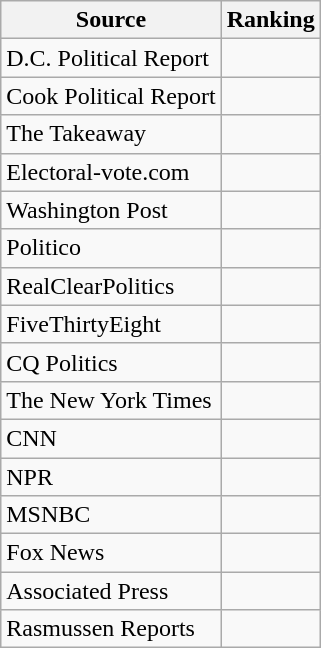<table class="wikitable">
<tr>
<th>Source</th>
<th>Ranking</th>
</tr>
<tr>
<td>D.C. Political Report</td>
<td></td>
</tr>
<tr>
<td>Cook Political Report</td>
<td></td>
</tr>
<tr>
<td>The Takeaway</td>
<td></td>
</tr>
<tr>
<td>Electoral-vote.com</td>
<td></td>
</tr>
<tr>
<td The Washington Post>Washington Post</td>
<td></td>
</tr>
<tr>
<td>Politico</td>
<td></td>
</tr>
<tr>
<td>RealClearPolitics</td>
<td></td>
</tr>
<tr>
<td>FiveThirtyEight</td>
<td></td>
</tr>
<tr>
<td>CQ Politics</td>
<td></td>
</tr>
<tr>
<td>The New York Times</td>
<td></td>
</tr>
<tr>
<td>CNN</td>
<td></td>
</tr>
<tr>
<td>NPR</td>
<td></td>
</tr>
<tr>
<td>MSNBC</td>
<td></td>
</tr>
<tr>
<td>Fox News</td>
<td></td>
</tr>
<tr>
<td>Associated Press</td>
<td></td>
</tr>
<tr>
<td>Rasmussen Reports</td>
<td></td>
</tr>
</table>
